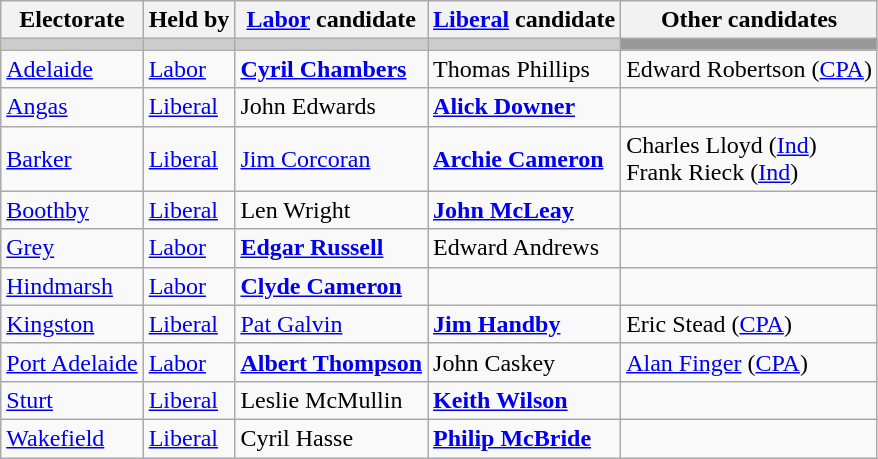<table class="wikitable">
<tr>
<th>Electorate</th>
<th>Held by</th>
<th><a href='#'>Labor</a> candidate</th>
<th><a href='#'>Liberal</a> candidate</th>
<th>Other candidates</th>
</tr>
<tr bgcolor="#cccccc">
<td></td>
<td></td>
<td></td>
<td></td>
<td bgcolor="#999999"></td>
</tr>
<tr>
<td><a href='#'>Adelaide</a></td>
<td><a href='#'>Labor</a></td>
<td><strong><a href='#'>Cyril Chambers</a></strong></td>
<td>Thomas Phillips</td>
<td>Edward Robertson (<a href='#'>CPA</a>)</td>
</tr>
<tr>
<td><a href='#'>Angas</a></td>
<td><a href='#'>Liberal</a></td>
<td>John Edwards</td>
<td><strong><a href='#'>Alick Downer</a></strong></td>
<td></td>
</tr>
<tr>
<td><a href='#'>Barker</a></td>
<td><a href='#'>Liberal</a></td>
<td><a href='#'>Jim Corcoran</a></td>
<td><strong><a href='#'>Archie Cameron</a></strong></td>
<td>Charles Lloyd (<a href='#'>Ind</a>)<br>Frank Rieck (<a href='#'>Ind</a>)</td>
</tr>
<tr>
<td><a href='#'>Boothby</a></td>
<td><a href='#'>Liberal</a></td>
<td>Len Wright</td>
<td><strong><a href='#'>John McLeay</a></strong></td>
<td></td>
</tr>
<tr>
<td><a href='#'>Grey</a></td>
<td><a href='#'>Labor</a></td>
<td><strong><a href='#'>Edgar Russell</a></strong></td>
<td>Edward Andrews</td>
<td></td>
</tr>
<tr>
<td><a href='#'>Hindmarsh</a></td>
<td><a href='#'>Labor</a></td>
<td><strong><a href='#'>Clyde Cameron</a></strong></td>
<td></td>
<td></td>
</tr>
<tr>
<td><a href='#'>Kingston</a></td>
<td><a href='#'>Liberal</a></td>
<td><a href='#'>Pat Galvin</a></td>
<td><strong><a href='#'>Jim Handby</a></strong></td>
<td>Eric Stead (<a href='#'>CPA</a>)</td>
</tr>
<tr>
<td><a href='#'>Port Adelaide</a></td>
<td><a href='#'>Labor</a></td>
<td><strong><a href='#'>Albert Thompson</a></strong></td>
<td>John Caskey</td>
<td><a href='#'>Alan Finger</a> (<a href='#'>CPA</a>)</td>
</tr>
<tr>
<td><a href='#'>Sturt</a></td>
<td><a href='#'>Liberal</a></td>
<td>Leslie McMullin</td>
<td><strong><a href='#'>Keith Wilson</a></strong></td>
<td></td>
</tr>
<tr>
<td><a href='#'>Wakefield</a></td>
<td><a href='#'>Liberal</a></td>
<td>Cyril Hasse</td>
<td><strong><a href='#'>Philip McBride</a></strong></td>
<td></td>
</tr>
</table>
